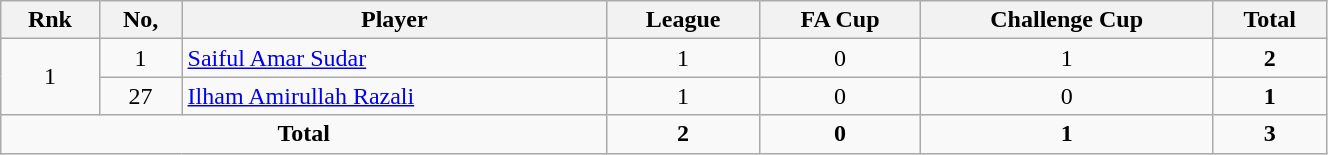<table class="wikitable" style="text-align:center; font-size:100%; width:70%;">
<tr>
<th>Rnk</th>
<th>No,</th>
<th>Player</th>
<th>League</th>
<th>FA Cup</th>
<th>Challenge Cup</th>
<th>Total</th>
</tr>
<tr>
<td rowspan=2>1</td>
<td>1</td>
<td align=left> <a href='#'>Saiful Amar Sudar</a></td>
<td>1</td>
<td>0</td>
<td>1</td>
<td><strong>2</strong></td>
</tr>
<tr>
<td>27</td>
<td align=left> <a href='#'>Ilham Amirullah Razali</a></td>
<td>1</td>
<td>0</td>
<td>0</td>
<td><strong>1</strong></td>
</tr>
<tr>
<td colspan=3><strong>Total</strong></td>
<td><strong>2</strong></td>
<td><strong>0</strong></td>
<td><strong>1</strong></td>
<td><strong>3</strong></td>
</tr>
</table>
